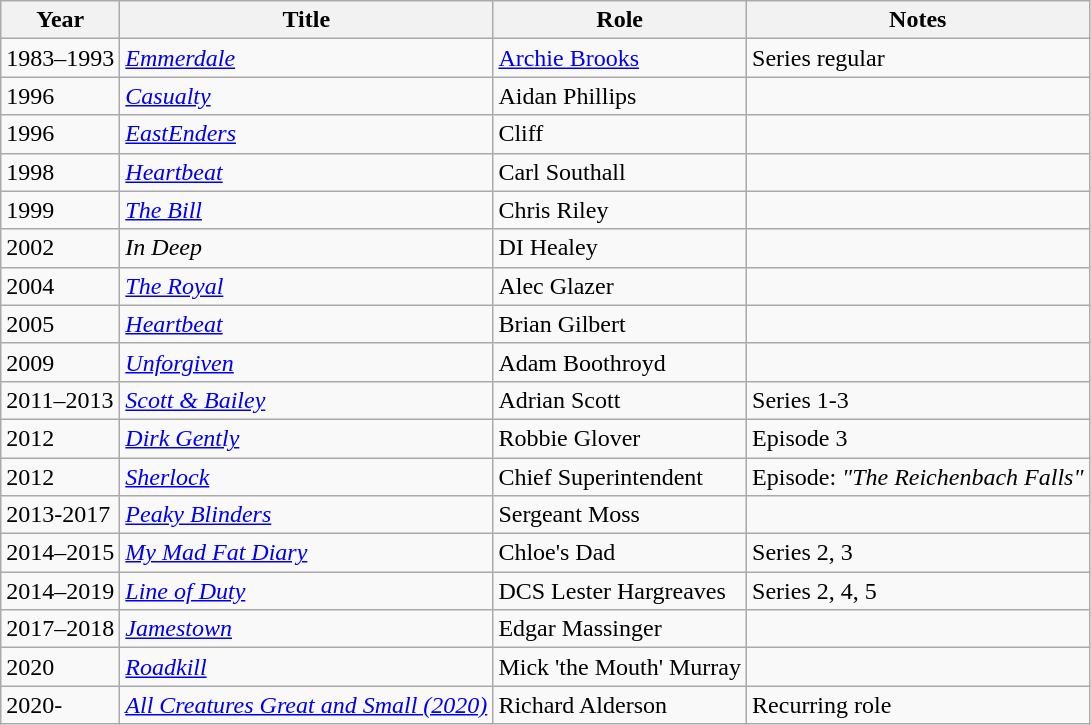<table class="wikitable">
<tr>
<th>Year</th>
<th>Title</th>
<th>Role</th>
<th>Notes</th>
</tr>
<tr>
<td>1983–1993</td>
<td><em><a href='#'>Emmerdale</a></em></td>
<td><a href='#'>Archie Brooks</a></td>
<td>Series regular</td>
</tr>
<tr>
<td>1996</td>
<td><em><a href='#'>Casualty</a></em></td>
<td>Aidan Phillips</td>
<td></td>
</tr>
<tr>
<td>1996</td>
<td><em><a href='#'>EastEnders</a></em></td>
<td>Cliff</td>
<td></td>
</tr>
<tr>
<td>1998</td>
<td><em><a href='#'>Heartbeat</a></em></td>
<td>Carl Southall</td>
<td></td>
</tr>
<tr>
<td>1999</td>
<td><em><a href='#'>The Bill</a></em></td>
<td>Chris Riley</td>
<td></td>
</tr>
<tr>
<td>2002</td>
<td><em>In Deep</em></td>
<td>DI Healey</td>
<td></td>
</tr>
<tr>
<td>2004</td>
<td><em><a href='#'>The Royal</a></em></td>
<td>Alec Glazer</td>
<td></td>
</tr>
<tr>
<td>2005</td>
<td><em><a href='#'>Heartbeat</a></em></td>
<td>Brian Gilbert</td>
<td></td>
</tr>
<tr>
<td>2009</td>
<td><em><a href='#'>Unforgiven</a></em></td>
<td>Adam Boothroyd</td>
<td></td>
</tr>
<tr>
<td>2011–2013</td>
<td><em><a href='#'>Scott & Bailey</a></em></td>
<td>Adrian Scott</td>
<td>Series 1-3</td>
</tr>
<tr>
<td>2012</td>
<td><em><a href='#'>Dirk Gently</a></em></td>
<td>Robbie Glover</td>
<td>Episode 3</td>
</tr>
<tr>
<td>2012</td>
<td><em><a href='#'>Sherlock</a></em></td>
<td>Chief Superintendent</td>
<td>Episode: <em>"The Reichenbach Falls"</em></td>
</tr>
<tr>
<td>2013-2017</td>
<td><em><a href='#'>Peaky Blinders</a></em></td>
<td>Sergeant Moss</td>
<td></td>
</tr>
<tr>
<td>2014–2015</td>
<td><em><a href='#'>My Mad Fat Diary</a></em></td>
<td>Chloe's Dad</td>
<td>Series 2, 3</td>
</tr>
<tr>
<td>2014–2019</td>
<td><em><a href='#'>Line of Duty</a></em></td>
<td>DCS Lester Hargreaves</td>
<td>Series 2, 4, 5</td>
</tr>
<tr>
<td>2017–2018</td>
<td><em><a href='#'>Jamestown</a></em></td>
<td>Edgar Massinger</td>
<td></td>
</tr>
<tr>
<td>2020</td>
<td><em><a href='#'>Roadkill</a></em></td>
<td>Mick 'the Mouth' Murray</td>
<td></td>
</tr>
<tr>
<td>2020-</td>
<td><em><a href='#'>All Creatures Great and Small (2020)</a></em></td>
<td>Richard Alderson</td>
<td>Recurring role</td>
</tr>
</table>
